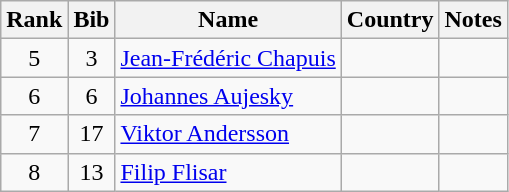<table class="wikitable" style="text-align:center;">
<tr>
<th>Rank</th>
<th>Bib</th>
<th>Name</th>
<th>Country</th>
<th>Notes</th>
</tr>
<tr>
<td>5</td>
<td>3</td>
<td align=left><a href='#'>Jean-Frédéric Chapuis</a></td>
<td align=left></td>
<td></td>
</tr>
<tr>
<td>6</td>
<td>6</td>
<td align=left><a href='#'>Johannes Aujesky</a></td>
<td align=left></td>
<td></td>
</tr>
<tr>
<td>7</td>
<td>17</td>
<td align=left><a href='#'>Viktor Andersson</a></td>
<td align=left></td>
<td></td>
</tr>
<tr>
<td>8</td>
<td>13</td>
<td align=left><a href='#'>Filip Flisar</a></td>
<td align=left></td>
<td></td>
</tr>
</table>
